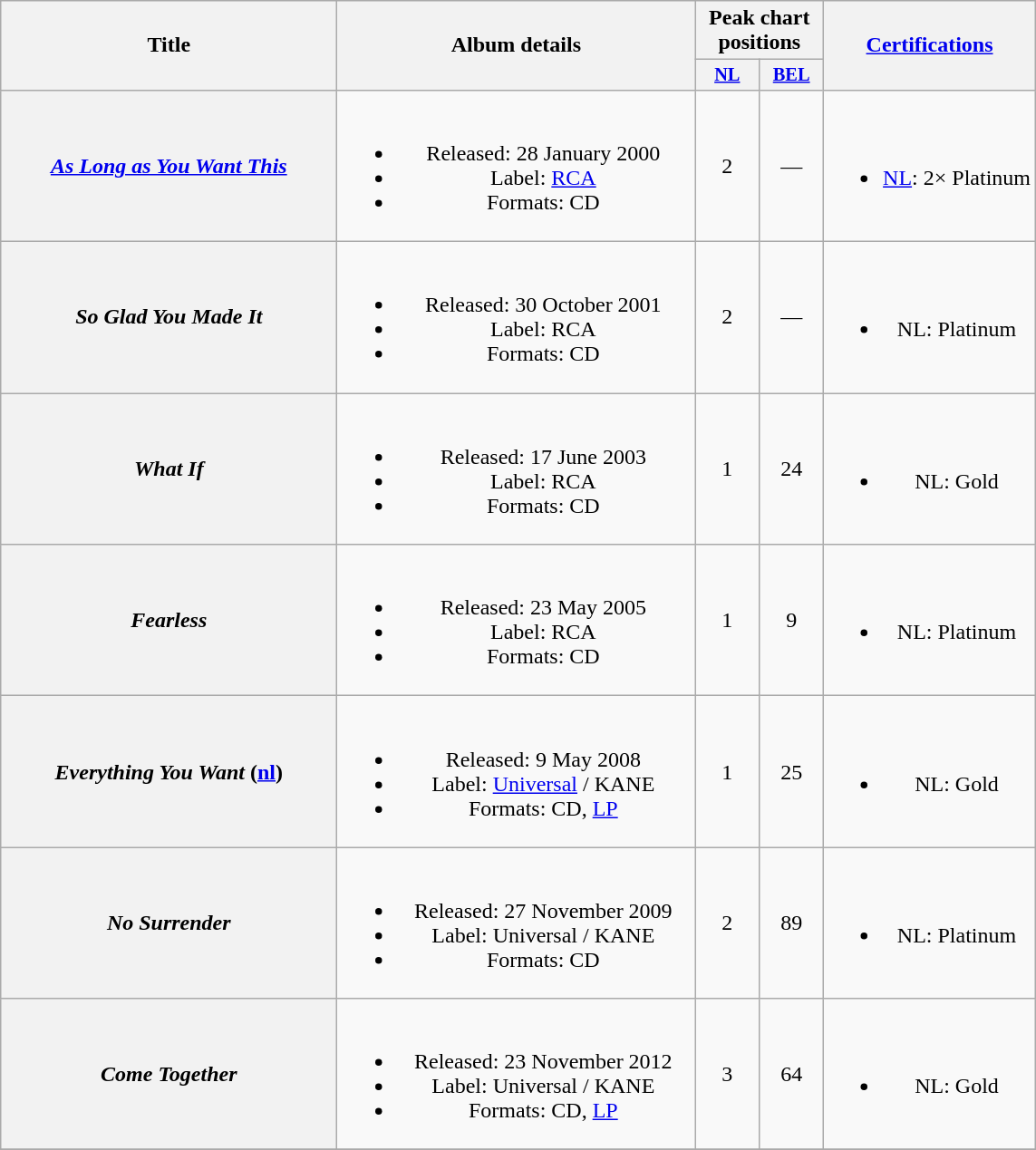<table class="wikitable plainrowheaders" style="text-align:center;" border="1">
<tr>
<th scope="col" rowspan="2" style="width:15em;">Title</th>
<th scope="col" rowspan="2" style="width:16em;">Album details</th>
<th scope="col" colspan="2">Peak chart positions</th>
<th scope="col" rowspan="2"><a href='#'>Certifications</a></th>
</tr>
<tr>
<th scope="col" style="width:3em;font-size:85%;"><a href='#'>NL</a><br></th>
<th scope="col" style="width:3em;font-size:85%;"><a href='#'>BEL</a><br></th>
</tr>
<tr>
<th scope="row"><em><a href='#'>As Long as You Want This</a></em></th>
<td><br><ul><li>Released: 28 January 2000</li><li>Label: <a href='#'>RCA</a></li><li>Formats: CD</li></ul></td>
<td>2</td>
<td>—</td>
<td><br><ul><li><a href='#'>NL</a>: 2× Platinum</li></ul></td>
</tr>
<tr>
<th scope="row"><em>So Glad You Made It</em></th>
<td><br><ul><li>Released: 30 October 2001</li><li>Label: RCA</li><li>Formats: CD</li></ul></td>
<td>2</td>
<td>—</td>
<td><br><ul><li>NL: Platinum</li></ul></td>
</tr>
<tr>
<th scope="row"><em>What If</em></th>
<td><br><ul><li>Released: 17 June 2003</li><li>Label: RCA</li><li>Formats: CD</li></ul></td>
<td>1</td>
<td>24</td>
<td><br><ul><li>NL: Gold</li></ul></td>
</tr>
<tr>
<th scope="row"><em>Fearless</em></th>
<td><br><ul><li>Released: 23 May 2005</li><li>Label: RCA</li><li>Formats: CD</li></ul></td>
<td>1</td>
<td>9</td>
<td><br><ul><li>NL: Platinum</li></ul></td>
</tr>
<tr>
<th scope="row"><em>Everything You Want</em> (<a href='#'>nl</a>)</th>
<td><br><ul><li>Released: 9 May 2008</li><li>Label: <a href='#'>Universal</a> / KANE</li><li>Formats: CD, <a href='#'>LP</a></li></ul></td>
<td>1</td>
<td>25</td>
<td><br><ul><li>NL: Gold</li></ul></td>
</tr>
<tr>
<th scope="row"><em>No Surrender</em></th>
<td><br><ul><li>Released: 27 November 2009</li><li>Label: Universal / KANE</li><li>Formats: CD</li></ul></td>
<td>2</td>
<td>89</td>
<td><br><ul><li>NL: Platinum</li></ul></td>
</tr>
<tr>
<th scope="row"><em>Come Together</em></th>
<td><br><ul><li>Released: 23 November 2012</li><li>Label: Universal / KANE</li><li>Formats: CD, <a href='#'>LP</a></li></ul></td>
<td>3</td>
<td>64</td>
<td><br><ul><li>NL: Gold</li></ul></td>
</tr>
<tr>
</tr>
</table>
